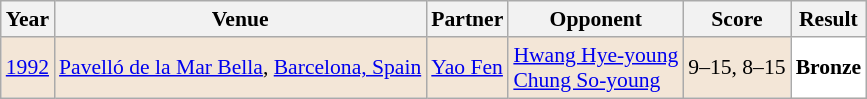<table class="sortable wikitable" style="font-size: 90%;">
<tr>
<th>Year</th>
<th>Venue</th>
<th>Partner</th>
<th>Opponent</th>
<th>Score</th>
<th>Result</th>
</tr>
<tr style="background:#F3E6D7">
<td align="center"><a href='#'>1992</a></td>
<td align="left"><a href='#'>Pavelló de la Mar Bella</a>, <a href='#'>Barcelona, Spain</a></td>
<td align="left"> <a href='#'>Yao Fen</a></td>
<td align="left"> <a href='#'>Hwang Hye-young</a> <br>  <a href='#'>Chung So-young</a></td>
<td align="left">9–15, 8–15</td>
<td style="text-align:left; background:white"> <strong>Bronze</strong></td>
</tr>
</table>
